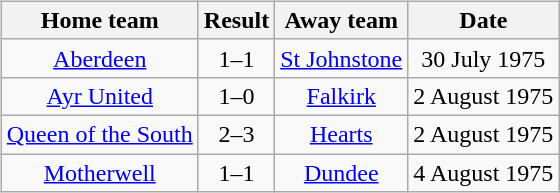<table>
<tr>
<td valign="top"><br><table class="wikitable" style="text-align: center">
<tr>
<th>Home team</th>
<th>Result</th>
<th>Away team</th>
<th>Date</th>
</tr>
<tr>
<td><a href='#'>Aberdeen</a></td>
<td>1–1</td>
<td><a href='#'>St Johnstone</a></td>
<td>30 July 1975</td>
</tr>
<tr>
<td><a href='#'>Ayr United</a></td>
<td>1–0</td>
<td><a href='#'>Falkirk</a></td>
<td>2 August 1975</td>
</tr>
<tr>
<td><a href='#'>Queen of the South</a></td>
<td>2–3</td>
<td><a href='#'>Hearts</a></td>
<td>2 August 1975</td>
</tr>
<tr>
<td><a href='#'>Motherwell</a></td>
<td>1–1</td>
<td><a href='#'>Dundee</a></td>
<td>4 August 1975</td>
</tr>
</table>
</td>
</tr>
</table>
